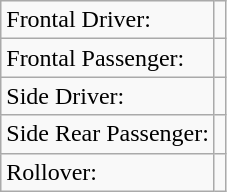<table class="wikitable">
<tr>
<td>Frontal Driver:</td>
<td></td>
</tr>
<tr>
<td>Frontal Passenger:</td>
<td></td>
</tr>
<tr>
<td>Side Driver:</td>
<td></td>
</tr>
<tr>
<td>Side Rear Passenger:</td>
<td></td>
</tr>
<tr>
<td>Rollover:</td>
<td></td>
</tr>
</table>
